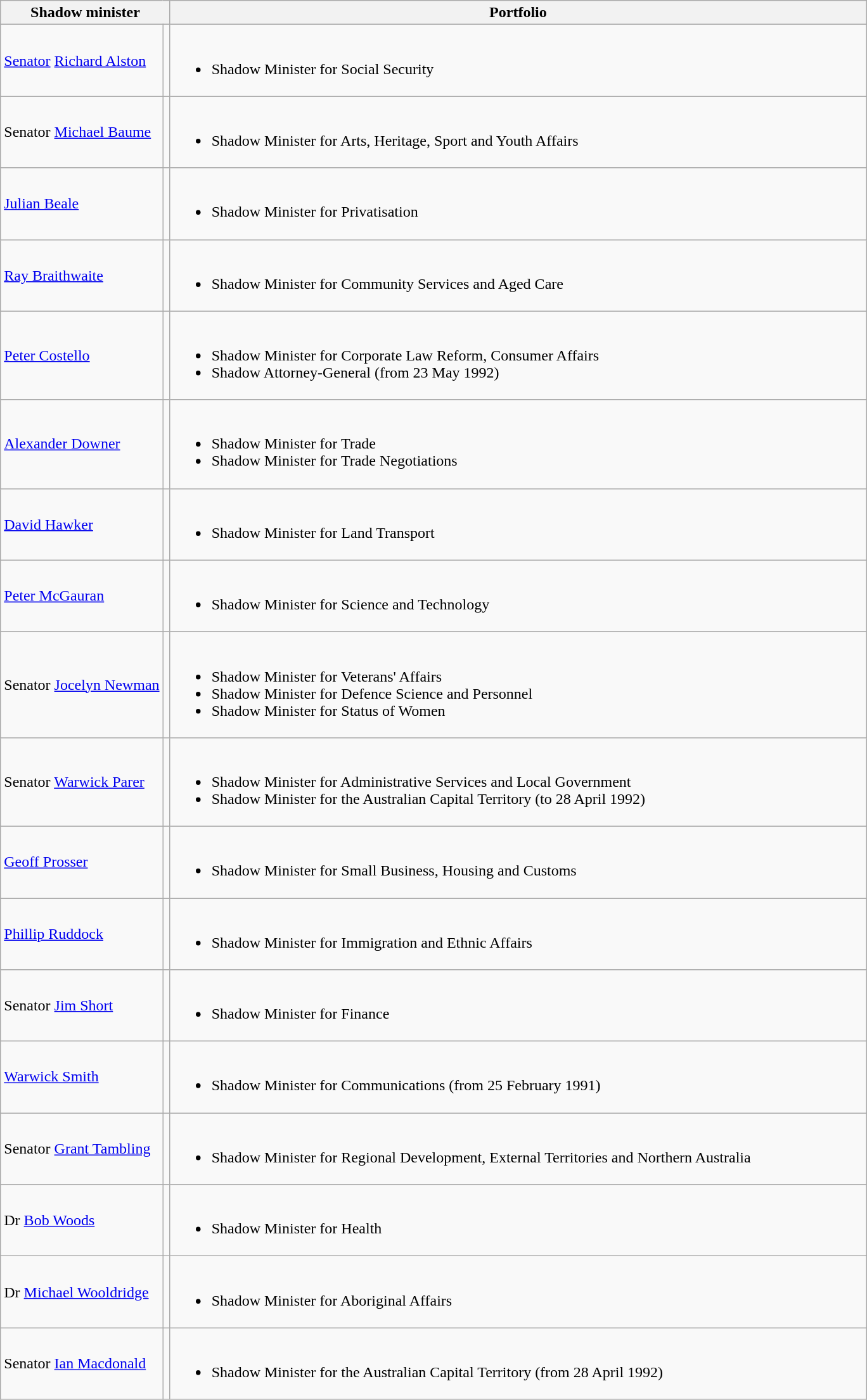<table class="wikitable">
<tr>
<th width=80 colspan="2">Shadow minister</th>
<th width=725>Portfolio</th>
</tr>
<tr>
<td><a href='#'>Senator</a> <a href='#'>Richard Alston</a></td>
<td></td>
<td><br><ul><li>Shadow Minister for Social Security</li></ul></td>
</tr>
<tr>
<td>Senator <a href='#'>Michael Baume</a></td>
<td></td>
<td><br><ul><li>Shadow Minister for Arts, Heritage, Sport and Youth Affairs</li></ul></td>
</tr>
<tr>
<td><a href='#'>Julian Beale</a> </td>
<td></td>
<td><br><ul><li>Shadow Minister for Privatisation</li></ul></td>
</tr>
<tr>
<td><a href='#'>Ray Braithwaite</a> </td>
<td></td>
<td><br><ul><li>Shadow Minister for Community Services and Aged Care</li></ul></td>
</tr>
<tr>
<td><a href='#'>Peter Costello</a> </td>
<td></td>
<td><br><ul><li>Shadow Minister for Corporate Law Reform, Consumer Affairs</li><li>Shadow Attorney-General (from 23 May 1992)</li></ul></td>
</tr>
<tr>
<td><a href='#'>Alexander Downer</a> </td>
<td></td>
<td><br><ul><li>Shadow Minister for Trade</li><li>Shadow Minister for Trade Negotiations</li></ul></td>
</tr>
<tr>
<td><a href='#'>David Hawker</a> </td>
<td></td>
<td><br><ul><li>Shadow Minister for Land Transport</li></ul></td>
</tr>
<tr>
<td><a href='#'>Peter McGauran</a> </td>
<td></td>
<td><br><ul><li>Shadow Minister for Science and Technology</li></ul></td>
</tr>
<tr>
<td>Senator <a href='#'>Jocelyn Newman</a></td>
<td></td>
<td><br><ul><li>Shadow Minister for Veterans' Affairs</li><li>Shadow Minister for Defence Science and Personnel</li><li>Shadow Minister for Status of Women</li></ul></td>
</tr>
<tr>
<td>Senator <a href='#'>Warwick Parer</a></td>
<td></td>
<td><br><ul><li>Shadow Minister for Administrative Services and Local Government</li><li>Shadow Minister for the Australian Capital Territory (to 28 April 1992)</li></ul></td>
</tr>
<tr>
<td><a href='#'>Geoff Prosser</a> </td>
<td></td>
<td><br><ul><li>Shadow Minister for Small Business, Housing and Customs</li></ul></td>
</tr>
<tr>
<td><a href='#'>Phillip Ruddock</a> </td>
<td></td>
<td><br><ul><li>Shadow Minister for Immigration and Ethnic Affairs</li></ul></td>
</tr>
<tr>
<td>Senator <a href='#'>Jim Short</a></td>
<td></td>
<td><br><ul><li>Shadow Minister for Finance</li></ul></td>
</tr>
<tr>
<td><a href='#'>Warwick Smith</a> </td>
<td></td>
<td><br><ul><li>Shadow Minister for Communications (from 25 February 1991)</li></ul></td>
</tr>
<tr>
<td>Senator <a href='#'>Grant Tambling</a></td>
<td></td>
<td><br><ul><li>Shadow Minister for Regional Development, External Territories and Northern Australia</li></ul></td>
</tr>
<tr>
<td>Dr <a href='#'>Bob Woods</a> </td>
<td></td>
<td><br><ul><li>Shadow Minister for Health</li></ul></td>
</tr>
<tr>
<td>Dr <a href='#'>Michael Wooldridge</a> </td>
<td></td>
<td><br><ul><li>Shadow Minister for Aboriginal Affairs</li></ul></td>
</tr>
<tr>
<td>Senator <a href='#'>Ian Macdonald</a></td>
<td></td>
<td><br><ul><li>Shadow Minister for the Australian Capital Territory (from 28 April 1992)</li></ul></td>
</tr>
</table>
